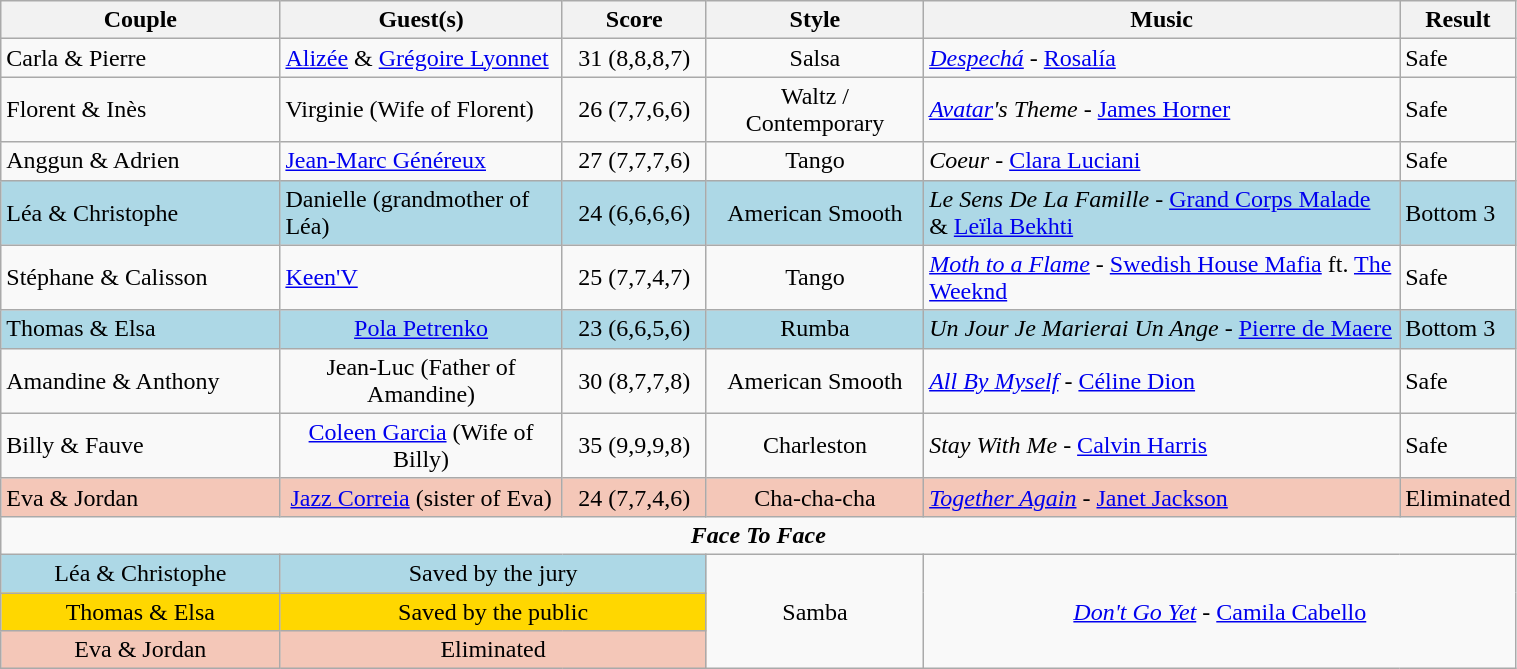<table class="wikitable" style="width:80%; text-align:center;">
<tr>
<th style="width:20%;">Couple</th>
<th style="width:20%;">Guest(s)</th>
<th style="width:10%;">Score</th>
<th style="width:15%;">Style</th>
<th style="width:60%;">Music</th>
<th style="width:60%;">Result</th>
</tr>
<tr>
<td style="text-align:left;">Carla & Pierre</td>
<td style="text-align:left;"><a href='#'>Alizée</a> & <a href='#'>Grégoire Lyonnet</a></td>
<td>31 (8,8,8,7)</td>
<td>Salsa</td>
<td style="text-align:left;"><em><a href='#'>Despechá</a></em> - <a href='#'>Rosalía</a></td>
<td style="text-align:left;">Safe</td>
</tr>
<tr>
<td style="text-align:left;">Florent & Inès</td>
<td style="text-align:left;">Virginie (Wife of Florent)</td>
<td>26 (7,7,6,6)</td>
<td>Waltz / Contemporary</td>
<td style="text-align:left;"><em><a href='#'>Avatar</a>'s Theme</em> - <a href='#'>James Horner</a></td>
<td style="text-align:left;">Safe</td>
</tr>
<tr>
<td style="text-align:left;">Anggun & Adrien</td>
<td style="text-align:left;"><a href='#'>Jean-Marc Généreux</a></td>
<td>27 (7,7,7,6)</td>
<td>Tango</td>
<td style="text-align:left;"><em>Coeur</em> - <a href='#'>Clara Luciani</a></td>
<td style="text-align:left;">Safe</td>
</tr>
<tr style="background:lightblue;">
<td style="text-align:left;">Léa & Christophe</td>
<td style="text-align:left;">Danielle (grandmother of Léa)</td>
<td>24 (6,6,6,6)</td>
<td>American Smooth</td>
<td style="text-align:left;"><em>Le Sens De La Famille</em> - <a href='#'>Grand Corps Malade</a> & <a href='#'>Leïla Bekhti</a></td>
<td style="text-align:left;">Bottom 3</td>
</tr>
<tr>
<td style="text-align:left;">Stéphane & Calisson</td>
<td style="text-align:left;"><a href='#'>Keen'V</a></td>
<td>25 (7,7,4,7)</td>
<td>Tango</td>
<td style="text-align:left;"><em><a href='#'>Moth to a Flame</a></em> - <a href='#'>Swedish House Mafia</a> ft. <a href='#'>The Weeknd</a></td>
<td style="text-align:left;">Safe</td>
</tr>
<tr style="background:lightblue;">
<td style="text-align:left;">Thomas & Elsa</td>
<td><a href='#'>Pola Petrenko</a></td>
<td>23 (6,6,5,6)</td>
<td>Rumba</td>
<td style="text-align:left;"><em>Un Jour Je Marierai Un Ange</em> - <a href='#'>Pierre de Maere</a></td>
<td style="text-align:left;">Bottom 3</td>
</tr>
<tr>
<td style="text-align:left;">Amandine & Anthony</td>
<td>Jean-Luc (Father of Amandine)</td>
<td>30 (8,7,7,8)</td>
<td>American Smooth</td>
<td style="text-align:left;"><em><a href='#'>All By Myself</a></em> - <a href='#'>Céline Dion</a></td>
<td style="text-align:left;">Safe</td>
</tr>
<tr>
<td style="text-align:left;">Billy & Fauve</td>
<td><a href='#'>Coleen Garcia</a> (Wife of Billy)</td>
<td>35 (9,9,9,8)</td>
<td>Charleston</td>
<td style="text-align:left;"><em>Stay With Me</em> - <a href='#'>Calvin Harris</a></td>
<td style="text-align:left;">Safe</td>
</tr>
<tr style="background:#f4c7b8;">
<td style="text-align:left;">Eva & Jordan</td>
<td><a href='#'>Jazz Correia</a> (sister of Eva)</td>
<td>24 (7,7,4,6)</td>
<td>Cha-cha-cha</td>
<td style="text-align:left;"><em><a href='#'>Together Again</a></em> - <a href='#'>Janet Jackson</a></td>
<td style="text-align:left;">Eliminated</td>
</tr>
<tr>
<td colspan=6 style="text-align:center;"><strong><em>Face To Face</em></strong></td>
</tr>
<tr>
<td bgcolor="lightblue">Léa & Christophe</td>
<td bgcolor="lightblue" colspan=2>Saved by the jury</td>
<td rowspan=3>Samba</td>
<td rowspan=3 colspan=3><em><a href='#'>Don't Go Yet</a></em> - <a href='#'>Camila Cabello</a></td>
</tr>
<tr style="background:gold;">
<td>Thomas & Elsa</td>
<td colspan=2>Saved by the public</td>
</tr>
<tr style="background:#f4c7b8;">
<td>Eva & Jordan</td>
<td colspan=2>Eliminated</td>
</tr>
</table>
